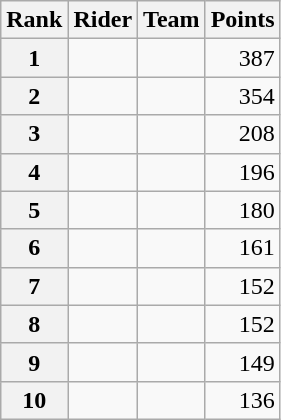<table class="wikitable" style="margin-bottom:0;">
<tr>
<th scope="col">Rank</th>
<th scope="col">Rider</th>
<th scope="col">Team</th>
<th scope="col">Points</th>
</tr>
<tr>
<th scope="row">1</th>
<td> </td>
<td></td>
<td style="text-align:right;">387</td>
</tr>
<tr>
<th scope="row">2</th>
<td></td>
<td></td>
<td style="text-align:right;">354</td>
</tr>
<tr>
<th scope="row">3</th>
<td></td>
<td></td>
<td style="text-align:right;">208</td>
</tr>
<tr>
<th scope="row">4</th>
<td> </td>
<td></td>
<td style="text-align:right;">196</td>
</tr>
<tr>
<th scope="row">5</th>
<td></td>
<td></td>
<td style="text-align:right;">180</td>
</tr>
<tr>
<th scope="row">6</th>
<td></td>
<td></td>
<td style="text-align:right;">161</td>
</tr>
<tr>
<th scope="row">7</th>
<td> </td>
<td></td>
<td style="text-align:right;">152</td>
</tr>
<tr>
<th scope="row">8</th>
<td></td>
<td></td>
<td style="text-align:right;">152</td>
</tr>
<tr>
<th scope="row">9</th>
<td></td>
<td></td>
<td style="text-align:right;">149</td>
</tr>
<tr>
<th scope="row">10</th>
<td></td>
<td></td>
<td style="text-align:right;">136</td>
</tr>
</table>
